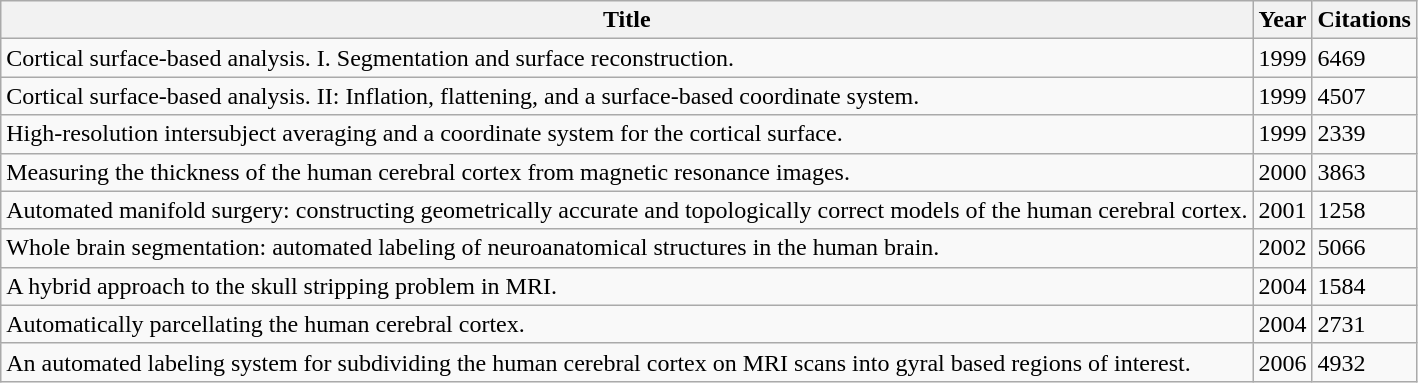<table class="wikitable">
<tr>
<th align="left">Title</th>
<th>Year</th>
<th>Citations</th>
</tr>
<tr>
<td>Cortical surface-based analysis. I. Segmentation and surface reconstruction.</td>
<td>1999</td>
<td>6469</td>
</tr>
<tr>
<td>Cortical surface-based analysis. II: Inflation, flattening, and a surface-based coordinate system.</td>
<td>1999</td>
<td>4507</td>
</tr>
<tr>
<td>High-resolution intersubject averaging and a coordinate system for the cortical surface.</td>
<td>1999</td>
<td>2339</td>
</tr>
<tr>
<td>Measuring the thickness of the human cerebral cortex from magnetic resonance images.</td>
<td>2000</td>
<td>3863</td>
</tr>
<tr>
<td>Automated manifold surgery: constructing geometrically accurate and topologically correct models of the human cerebral cortex.</td>
<td>2001</td>
<td>1258</td>
</tr>
<tr>
<td>Whole brain segmentation: automated labeling of neuroanatomical structures in the human brain.</td>
<td>2002</td>
<td>5066</td>
</tr>
<tr>
<td>A hybrid approach to the skull stripping problem in MRI.</td>
<td>2004</td>
<td>1584</td>
</tr>
<tr>
<td>Automatically parcellating the human cerebral cortex.</td>
<td>2004</td>
<td>2731</td>
</tr>
<tr>
<td>An automated labeling system for subdividing the human cerebral cortex on MRI scans into gyral based regions of interest.</td>
<td>2006</td>
<td>4932</td>
</tr>
</table>
